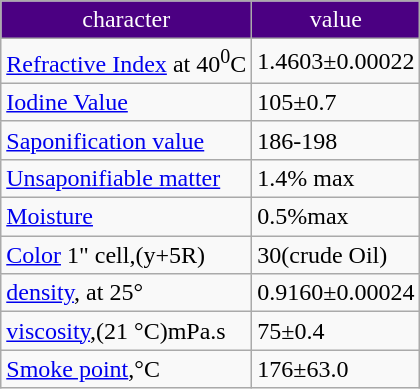<table class="wikitable">
<tr style="background:indigo; color:white" align="center">
<td>character</td>
<td>value</td>
</tr>
<tr>
<td><a href='#'>Refractive Index</a> at 40<sup>0</sup>C</td>
<td>1.4603±0.00022</td>
</tr>
<tr>
<td><a href='#'>Iodine Value</a></td>
<td>105±0.7</td>
</tr>
<tr>
<td><a href='#'>Saponification value</a></td>
<td>186-198</td>
</tr>
<tr>
<td><a href='#'>Unsaponifiable matter</a></td>
<td>1.4% max</td>
</tr>
<tr>
<td><a href='#'>Moisture</a></td>
<td>0.5%max</td>
</tr>
<tr>
<td><a href='#'>Color</a> 1" cell,(y+5R)</td>
<td>30(crude Oil)</td>
</tr>
<tr>
<td><a href='#'>density</a>, at 25°</td>
<td>0.9160±0.00024</td>
</tr>
<tr>
<td><a href='#'>viscosity</a>,(21 °C)mPa.s</td>
<td>75±0.4</td>
</tr>
<tr>
<td><a href='#'>Smoke point</a>,°C</td>
<td>176±63.0</td>
</tr>
</table>
